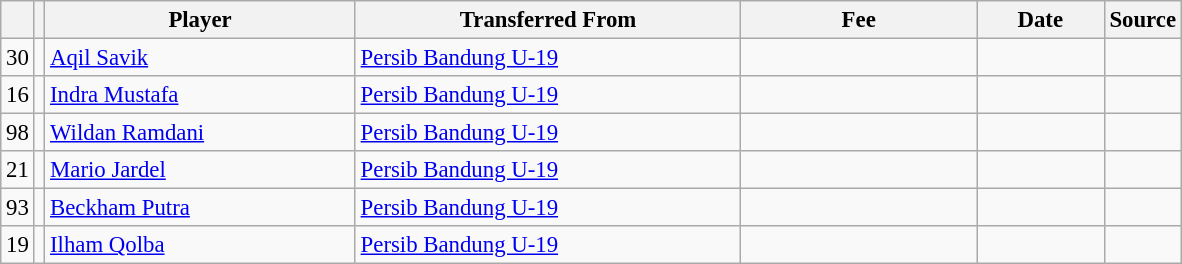<table class="wikitable plainrowheaders sortable" style="font-size:95%">
<tr>
<th></th>
<th></th>
<th scope=col style="width:200px;"><strong>Player</strong></th>
<th scope=col style="width:250px;"><strong>Transferred From</strong></th>
<th scope=col style="width:150px;"><strong>Fee</strong></th>
<th scope=col style="width:78px;"><strong>Date</strong></th>
<th><strong>Source</strong></th>
</tr>
<tr>
<td align=center>30</td>
<td align=center></td>
<td> <a href='#'>Aqil Savik</a></td>
<td> <a href='#'>Persib Bandung U-19</a></td>
<td align=center></td>
<td align=center></td>
<td></td>
</tr>
<tr>
<td align=center>16</td>
<td align=center></td>
<td> <a href='#'>Indra Mustafa</a></td>
<td> <a href='#'>Persib Bandung U-19</a></td>
<td align=center></td>
<td align=center></td>
<td></td>
</tr>
<tr>
<td align=center>98</td>
<td align=center></td>
<td> <a href='#'>Wildan Ramdani</a></td>
<td> <a href='#'>Persib Bandung U-19</a></td>
<td align=center></td>
<td align=center></td>
<td align=center></td>
</tr>
<tr>
<td align=center>21</td>
<td align=center></td>
<td> <a href='#'>Mario Jardel</a></td>
<td> <a href='#'>Persib Bandung U-19</a></td>
<td align=center></td>
<td align=center></td>
<td align=center></td>
</tr>
<tr>
<td align=center>93</td>
<td align=center></td>
<td> <a href='#'>Beckham Putra</a></td>
<td> <a href='#'>Persib Bandung U-19</a></td>
<td align=center></td>
<td align=center></td>
<td align=center></td>
</tr>
<tr>
<td align=center>19</td>
<td align=center></td>
<td> <a href='#'>Ilham Qolba</a></td>
<td> <a href='#'>Persib Bandung U-19</a></td>
<td align=center></td>
<td align=center></td>
<td align=center></td>
</tr>
</table>
